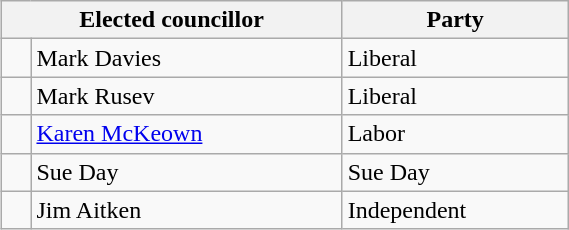<table class="wikitable" style="float:right;clear:right;width:30%">
<tr>
<th colspan="2">Elected councillor</th>
<th>Party</th>
</tr>
<tr>
<td> </td>
<td>Mark Davies</td>
<td>Liberal</td>
</tr>
<tr>
<td> </td>
<td>Mark Rusev</td>
<td>Liberal</td>
</tr>
<tr>
<td> </td>
<td><a href='#'>Karen McKeown</a></td>
<td>Labor</td>
</tr>
<tr>
<td> </td>
<td>Sue Day</td>
<td>Sue Day</td>
</tr>
<tr>
<td> </td>
<td>Jim Aitken</td>
<td>Independent</td>
</tr>
</table>
